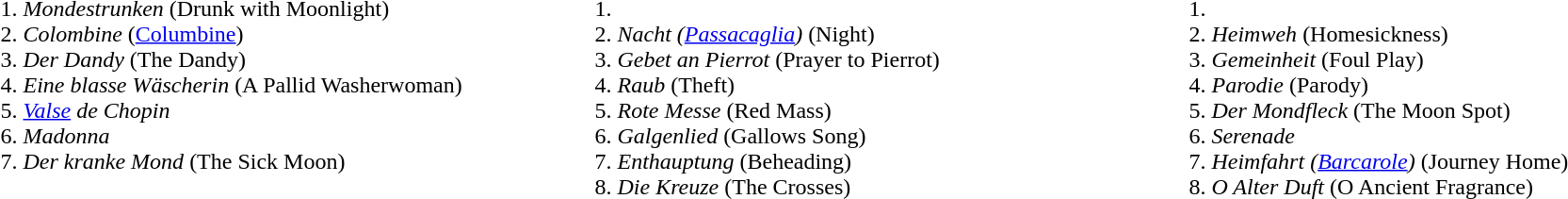<table width="100%">
<tr valign="top">
<td width="33%"><br><ol><li><em>Mondestrunken</em> (Drunk with Moonlight)</li><li><em>Colombine</em> (<a href='#'>Columbine</a>)</li><li><em>Der Dandy</em> (The Dandy)</li><li><em>Eine blasse Wäscherin</em> (A Pallid Washerwoman)</li><li><em><a href='#'>Valse</a> de Chopin</em></li><li><em>Madonna</em></li><li><em>Der kranke Mond</em> (The Sick Moon)</li></ol></td>
<td width="33%"><br><ol><li><li> <em>Nacht (<a href='#'>Passacaglia</a>)</em> (Night)</li><li><em>Gebet an Pierrot</em> (Prayer to Pierrot)</li><li><em>Raub</em> (Theft)</li><li><em>Rote Messe</em> (Red Mass)</li><li><em>Galgenlied</em> (Gallows Song)</li><li><em>Enthauptung</em> (Beheading)</li><li><em>Die Kreuze</em> (The Crosses)</li></ol></td>
<td width="33%"><br><ol><li><li> <em>Heimweh</em> (Homesickness)</li><li><em>Gemeinheit</em> (Foul Play)</li><li><em>Parodie</em> (Parody)</li><li><em>Der Mondfleck</em> (The Moon Spot)</li><li><em>Serenade</em></li><li><em>Heimfahrt (<a href='#'>Barcarole</a>)</em> (Journey Home)</li><li><em>O Alter Duft</em> (O Ancient Fragrance)</li></ol></td>
</tr>
</table>
